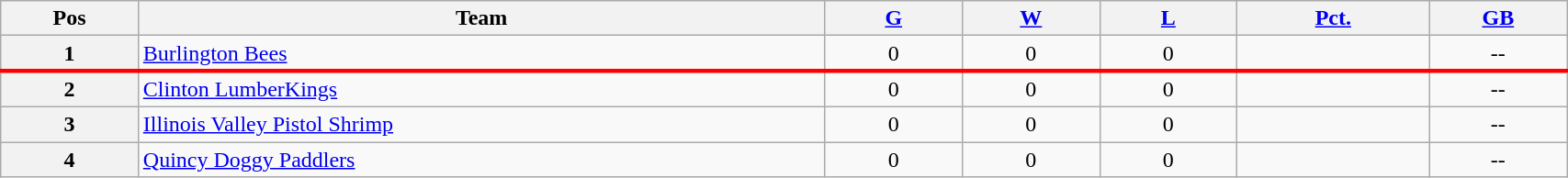<table class="wikitable plainrowheaders" width="90%" style="text-align:center;">
<tr>
<th scope="col" width="5%">Pos</th>
<th scope="col" width="25%">Team</th>
<th scope="col" width="5%"><a href='#'>G</a></th>
<th scope="col" width="5%"><a href='#'>W</a></th>
<th scope="col" width="5%"><a href='#'>L</a></th>
<th scope="col" width="7%"><a href='#'>Pct.</a></th>
<th scope="col" width="5%"><a href='#'>GB</a></th>
</tr>
<tr>
<th>1</th>
<td style="text-align:left;"><a href='#'>Burlington Bees</a></td>
<td>0</td>
<td>0</td>
<td>0</td>
<td></td>
<td>--</td>
</tr>
<tr>
</tr>
<tr |- style="border-top:3px solid red;">
<th>2</th>
<td style="text-align:left;"><a href='#'>Clinton LumberKings</a></td>
<td>0</td>
<td>0</td>
<td>0</td>
<td></td>
<td>--</td>
</tr>
<tr>
<th>3</th>
<td style="text-align:left;"><a href='#'>Illinois Valley Pistol Shrimp</a></td>
<td>0</td>
<td>0</td>
<td>0</td>
<td></td>
<td>--</td>
</tr>
<tr>
<th>4</th>
<td style="text-align:left;"><a href='#'>Quincy Doggy Paddlers</a></td>
<td>0</td>
<td>0</td>
<td>0</td>
<td></td>
<td>--</td>
</tr>
</table>
